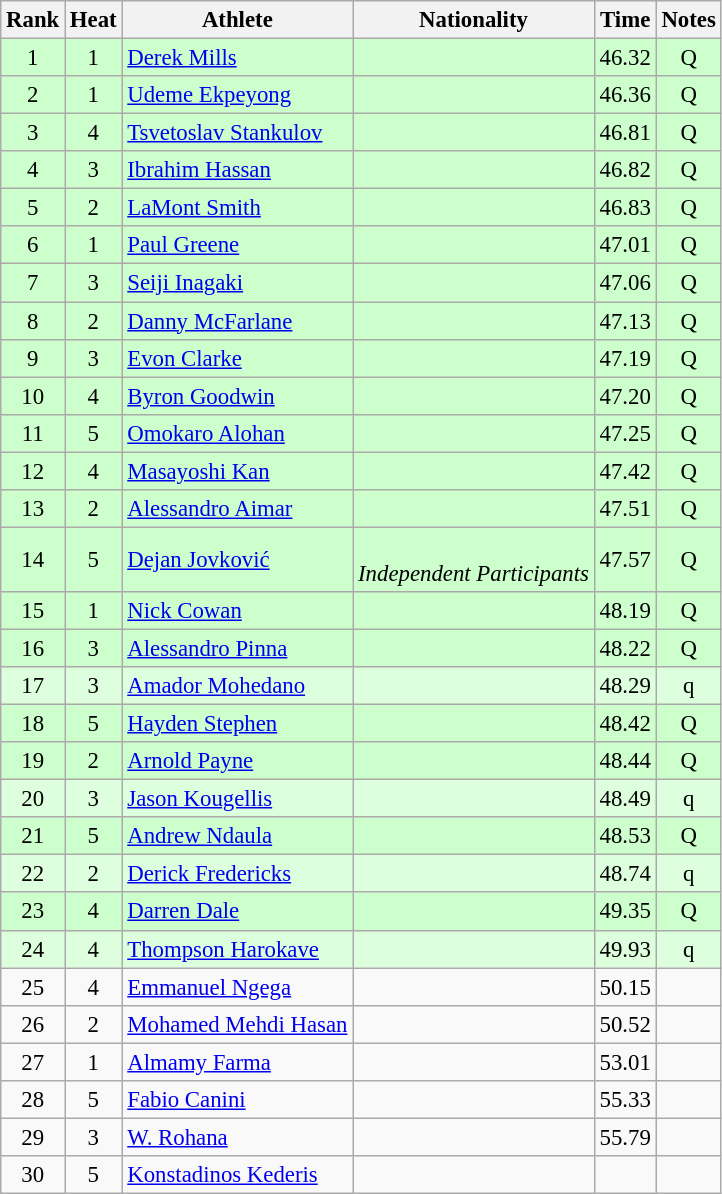<table class="wikitable sortable" style="text-align:center;font-size:95%">
<tr>
<th>Rank</th>
<th>Heat</th>
<th>Athlete</th>
<th>Nationality</th>
<th>Time</th>
<th>Notes</th>
</tr>
<tr bgcolor=ccffcc>
<td>1</td>
<td>1</td>
<td align="left"><a href='#'>Derek Mills</a></td>
<td align=left></td>
<td>46.32</td>
<td>Q</td>
</tr>
<tr bgcolor=ccffcc>
<td>2</td>
<td>1</td>
<td align="left"><a href='#'>Udeme Ekpeyong</a></td>
<td align=left></td>
<td>46.36</td>
<td>Q</td>
</tr>
<tr bgcolor=ccffcc>
<td>3</td>
<td>4</td>
<td align="left"><a href='#'>Tsvetoslav Stankulov</a></td>
<td align=left></td>
<td>46.81</td>
<td>Q</td>
</tr>
<tr bgcolor=ccffcc>
<td>4</td>
<td>3</td>
<td align="left"><a href='#'>Ibrahim Hassan</a></td>
<td align=left></td>
<td>46.82</td>
<td>Q</td>
</tr>
<tr bgcolor=ccffcc>
<td>5</td>
<td>2</td>
<td align="left"><a href='#'>LaMont Smith</a></td>
<td align=left></td>
<td>46.83</td>
<td>Q</td>
</tr>
<tr bgcolor=ccffcc>
<td>6</td>
<td>1</td>
<td align="left"><a href='#'>Paul Greene</a></td>
<td align=left></td>
<td>47.01</td>
<td>Q</td>
</tr>
<tr bgcolor=ccffcc>
<td>7</td>
<td>3</td>
<td align="left"><a href='#'>Seiji Inagaki</a></td>
<td align=left></td>
<td>47.06</td>
<td>Q</td>
</tr>
<tr bgcolor=ccffcc>
<td>8</td>
<td>2</td>
<td align="left"><a href='#'>Danny McFarlane</a></td>
<td align=left></td>
<td>47.13</td>
<td>Q</td>
</tr>
<tr bgcolor=ccffcc>
<td>9</td>
<td>3</td>
<td align="left"><a href='#'>Evon Clarke</a></td>
<td align=left></td>
<td>47.19</td>
<td>Q</td>
</tr>
<tr bgcolor=ccffcc>
<td>10</td>
<td>4</td>
<td align="left"><a href='#'>Byron Goodwin</a></td>
<td align=left></td>
<td>47.20</td>
<td>Q</td>
</tr>
<tr bgcolor=ccffcc>
<td>11</td>
<td>5</td>
<td align="left"><a href='#'>Omokaro Alohan</a></td>
<td align=left></td>
<td>47.25</td>
<td>Q</td>
</tr>
<tr bgcolor=ccffcc>
<td>12</td>
<td>4</td>
<td align="left"><a href='#'>Masayoshi Kan</a></td>
<td align=left></td>
<td>47.42</td>
<td>Q</td>
</tr>
<tr bgcolor=ccffcc>
<td>13</td>
<td>2</td>
<td align="left"><a href='#'>Alessandro Aimar</a></td>
<td align=left></td>
<td>47.51</td>
<td>Q</td>
</tr>
<tr bgcolor=ccffcc>
<td>14</td>
<td>5</td>
<td align="left"><a href='#'>Dejan Jovković</a></td>
<td align=left><br><em> Independent Participants</em></td>
<td>47.57</td>
<td>Q</td>
</tr>
<tr bgcolor=ccffcc>
<td>15</td>
<td>1</td>
<td align="left"><a href='#'>Nick Cowan</a></td>
<td align=left></td>
<td>48.19</td>
<td>Q</td>
</tr>
<tr bgcolor=ccffcc>
<td>16</td>
<td>3</td>
<td align="left"><a href='#'>Alessandro Pinna</a></td>
<td align=left></td>
<td>48.22</td>
<td>Q</td>
</tr>
<tr bgcolor=ddffdd>
<td>17</td>
<td>3</td>
<td align="left"><a href='#'>Amador Mohedano</a></td>
<td align=left></td>
<td>48.29</td>
<td>q</td>
</tr>
<tr bgcolor=ccffcc>
<td>18</td>
<td>5</td>
<td align="left"><a href='#'>Hayden Stephen</a></td>
<td align=left></td>
<td>48.42</td>
<td>Q</td>
</tr>
<tr bgcolor=ccffcc>
<td>19</td>
<td>2</td>
<td align="left"><a href='#'>Arnold Payne</a></td>
<td align=left></td>
<td>48.44</td>
<td>Q</td>
</tr>
<tr bgcolor=ddffdd>
<td>20</td>
<td>3</td>
<td align="left"><a href='#'>Jason Kougellis</a></td>
<td align=left></td>
<td>48.49</td>
<td>q</td>
</tr>
<tr bgcolor=ccffcc>
<td>21</td>
<td>5</td>
<td align="left"><a href='#'>Andrew Ndaula</a></td>
<td align=left></td>
<td>48.53</td>
<td>Q</td>
</tr>
<tr bgcolor=ddffdd>
<td>22</td>
<td>2</td>
<td align="left"><a href='#'>Derick Fredericks</a></td>
<td align=left></td>
<td>48.74</td>
<td>q</td>
</tr>
<tr bgcolor=ccffcc>
<td>23</td>
<td>4</td>
<td align="left"><a href='#'>Darren Dale</a></td>
<td align=left></td>
<td>49.35</td>
<td>Q</td>
</tr>
<tr bgcolor=ddffdd>
<td>24</td>
<td>4</td>
<td align="left"><a href='#'>Thompson Harokave</a></td>
<td align=left></td>
<td>49.93</td>
<td>q</td>
</tr>
<tr>
<td>25</td>
<td>4</td>
<td align="left"><a href='#'>Emmanuel Ngega</a></td>
<td align=left></td>
<td>50.15</td>
<td></td>
</tr>
<tr>
<td>26</td>
<td>2</td>
<td align="left"><a href='#'>Mohamed Mehdi Hasan</a></td>
<td align=left></td>
<td>50.52</td>
<td></td>
</tr>
<tr>
<td>27</td>
<td>1</td>
<td align="left"><a href='#'>Almamy Farma</a></td>
<td align=left></td>
<td>53.01</td>
<td></td>
</tr>
<tr>
<td>28</td>
<td>5</td>
<td align="left"><a href='#'>Fabio Canini</a></td>
<td align=left></td>
<td>55.33</td>
<td></td>
</tr>
<tr>
<td>29</td>
<td>3</td>
<td align="left"><a href='#'>W. Rohana</a></td>
<td align=left></td>
<td>55.79</td>
<td></td>
</tr>
<tr>
<td>30</td>
<td>5</td>
<td align="left"><a href='#'>Konstadinos Kederis</a></td>
<td align=left></td>
<td></td>
<td></td>
</tr>
</table>
